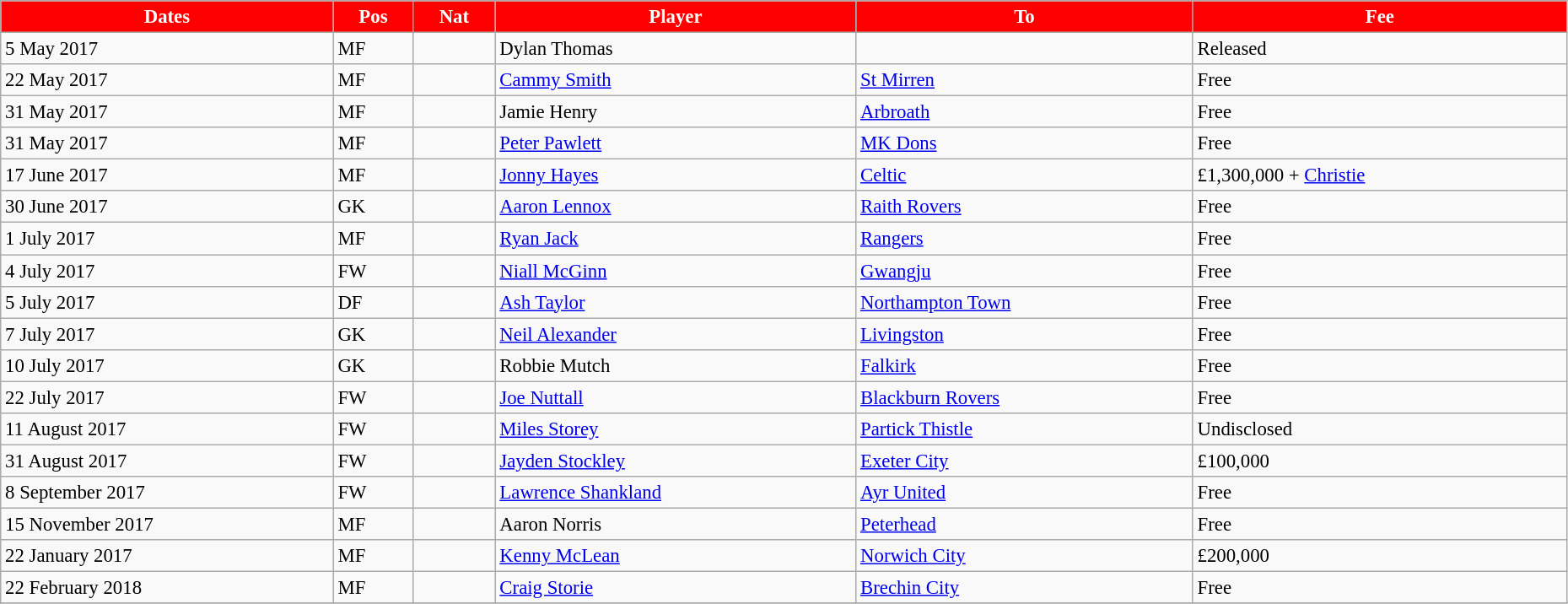<table class="wikitable" style="text-align:center; font-size:95%;width:98%; text-align:left">
<tr>
<th style="background:#FF0000; color:#FFFFFF;" scope="col">Dates</th>
<th style="background:#FF0000; color:#FFFFFF;" scope="col">Pos</th>
<th style="background:#FF0000; color:#FFFFFF;" scope="col">Nat</th>
<th style="background:#FF0000; color:#FFFFFF;" scope="col">Player</th>
<th style="background:#FF0000; color:#FFFFFF;" scope="col">To</th>
<th style="background:#FF0000; color:#FFFFFF;" scope="col">Fee</th>
</tr>
<tr>
<td>5 May 2017</td>
<td>MF</td>
<td></td>
<td>Dylan Thomas</td>
<td></td>
<td>Released</td>
</tr>
<tr>
<td>22 May 2017</td>
<td>MF</td>
<td></td>
<td><a href='#'>Cammy Smith</a></td>
<td> <a href='#'>St Mirren</a></td>
<td>Free</td>
</tr>
<tr>
<td>31 May 2017</td>
<td>MF</td>
<td></td>
<td>Jamie Henry</td>
<td> <a href='#'>Arbroath</a></td>
<td>Free</td>
</tr>
<tr>
<td>31 May 2017</td>
<td>MF</td>
<td></td>
<td><a href='#'>Peter Pawlett</a></td>
<td> <a href='#'>MK Dons</a></td>
<td>Free</td>
</tr>
<tr>
<td>17 June 2017</td>
<td>MF</td>
<td></td>
<td><a href='#'>Jonny Hayes</a></td>
<td> <a href='#'>Celtic</a></td>
<td>£1,300,000 + <a href='#'>Christie</a></td>
</tr>
<tr>
<td>30 June 2017</td>
<td>GK</td>
<td></td>
<td><a href='#'>Aaron Lennox</a></td>
<td> <a href='#'>Raith Rovers</a></td>
<td>Free</td>
</tr>
<tr>
<td>1 July 2017</td>
<td>MF</td>
<td></td>
<td><a href='#'>Ryan Jack</a></td>
<td> <a href='#'>Rangers</a></td>
<td>Free</td>
</tr>
<tr>
<td>4 July 2017</td>
<td>FW</td>
<td></td>
<td><a href='#'>Niall McGinn</a></td>
<td> <a href='#'>Gwangju</a></td>
<td>Free</td>
</tr>
<tr>
<td>5 July 2017</td>
<td>DF</td>
<td></td>
<td><a href='#'>Ash Taylor</a></td>
<td> <a href='#'>Northampton Town</a></td>
<td>Free</td>
</tr>
<tr>
<td>7 July 2017</td>
<td>GK</td>
<td></td>
<td><a href='#'>Neil Alexander</a></td>
<td> <a href='#'>Livingston</a></td>
<td>Free</td>
</tr>
<tr>
<td>10 July 2017</td>
<td>GK</td>
<td></td>
<td>Robbie Mutch</td>
<td> <a href='#'>Falkirk</a></td>
<td>Free</td>
</tr>
<tr>
<td>22 July 2017</td>
<td>FW</td>
<td></td>
<td><a href='#'>Joe Nuttall</a></td>
<td> <a href='#'>Blackburn Rovers</a></td>
<td>Free</td>
</tr>
<tr>
<td>11 August 2017</td>
<td>FW</td>
<td></td>
<td><a href='#'>Miles Storey</a></td>
<td> <a href='#'>Partick Thistle</a></td>
<td>Undisclosed</td>
</tr>
<tr>
<td>31 August 2017</td>
<td>FW</td>
<td></td>
<td><a href='#'>Jayden Stockley</a></td>
<td> <a href='#'>Exeter City</a></td>
<td>£100,000</td>
</tr>
<tr>
<td>8 September 2017</td>
<td>FW</td>
<td></td>
<td><a href='#'>Lawrence Shankland</a></td>
<td> <a href='#'>Ayr United</a></td>
<td>Free</td>
</tr>
<tr>
<td>15 November 2017</td>
<td>MF</td>
<td></td>
<td>Aaron Norris</td>
<td> <a href='#'>Peterhead</a></td>
<td>Free</td>
</tr>
<tr>
<td>22 January 2017</td>
<td>MF</td>
<td></td>
<td><a href='#'>Kenny McLean</a></td>
<td> <a href='#'>Norwich City</a></td>
<td>£200,000</td>
</tr>
<tr>
<td>22 February 2018</td>
<td>MF</td>
<td></td>
<td><a href='#'>Craig Storie</a></td>
<td> <a href='#'>Brechin City</a></td>
<td>Free</td>
</tr>
<tr>
</tr>
</table>
